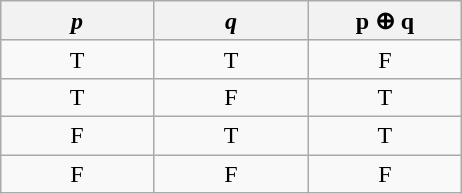<table class="wikitable" style="margin:1em auto; text-align:center;">
<tr>
<th style="width:15%"><em>p</em></th>
<th style="width:15%"><em>q</em></th>
<th style="width:15%"><strong>p</strong> ⊕ <strong>q</strong></th>
</tr>
<tr>
<td>T</td>
<td>T</td>
<td>F</td>
</tr>
<tr>
<td>T</td>
<td>F</td>
<td>T</td>
</tr>
<tr>
<td>F</td>
<td>T</td>
<td>T</td>
</tr>
<tr>
<td>F</td>
<td>F</td>
<td>F</td>
</tr>
</table>
